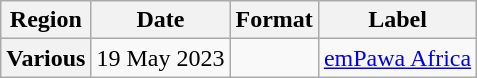<table class="wikitable plainrowheaders">
<tr>
<th scope="col">Region</th>
<th scope="col">Date</th>
<th scope="col">Format</th>
<th scope="col">Label</th>
</tr>
<tr>
<th scope="row">Various</th>
<td>19 May 2023</td>
<td></td>
<td><a href='#'>emPawa Africa</a></td>
</tr>
</table>
